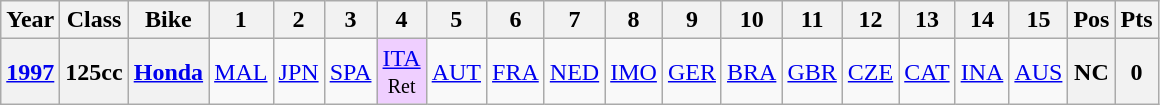<table class="wikitable" style="text-align:center">
<tr>
<th>Year</th>
<th>Class</th>
<th>Bike</th>
<th>1</th>
<th>2</th>
<th>3</th>
<th>4</th>
<th>5</th>
<th>6</th>
<th>7</th>
<th>8</th>
<th>9</th>
<th>10</th>
<th>11</th>
<th>12</th>
<th>13</th>
<th>14</th>
<th>15</th>
<th>Pos</th>
<th>Pts</th>
</tr>
<tr>
<th><a href='#'>1997</a></th>
<th>125cc</th>
<th><a href='#'>Honda</a></th>
<td><a href='#'>MAL</a></td>
<td><a href='#'>JPN</a></td>
<td><a href='#'>SPA</a></td>
<td style="background:#EFCFFF;"><a href='#'>ITA</a><br><small>Ret</small></td>
<td><a href='#'>AUT</a></td>
<td><a href='#'>FRA</a></td>
<td><a href='#'>NED</a></td>
<td><a href='#'>IMO</a></td>
<td><a href='#'>GER</a></td>
<td><a href='#'>BRA</a></td>
<td><a href='#'>GBR</a></td>
<td><a href='#'>CZE</a></td>
<td><a href='#'>CAT</a></td>
<td><a href='#'>INA</a></td>
<td><a href='#'>AUS</a></td>
<th>NC</th>
<th>0</th>
</tr>
</table>
